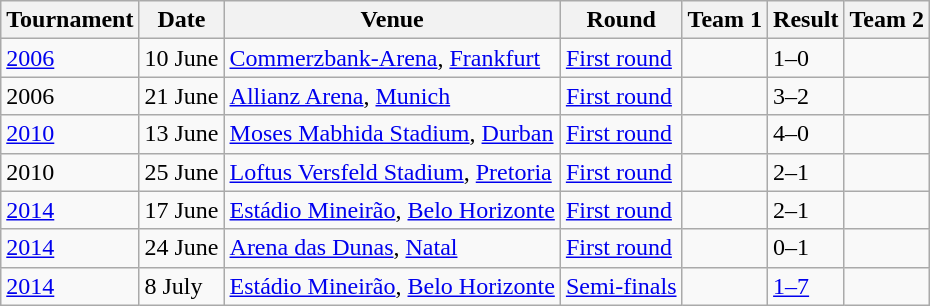<table class="wikitable">
<tr>
<th>Tournament</th>
<th>Date</th>
<th>Venue</th>
<th>Round</th>
<th>Team 1</th>
<th>Result</th>
<th>Team 2</th>
</tr>
<tr>
<td> <a href='#'>2006</a></td>
<td>10 June</td>
<td><a href='#'>Commerzbank-Arena</a>, <a href='#'>Frankfurt</a></td>
<td><a href='#'>First round</a></td>
<td></td>
<td>1–0</td>
<td></td>
</tr>
<tr>
<td> 2006</td>
<td>21 June</td>
<td><a href='#'>Allianz Arena</a>, <a href='#'>Munich</a></td>
<td><a href='#'>First round</a></td>
<td></td>
<td>3–2</td>
<td></td>
</tr>
<tr>
<td> <a href='#'>2010</a></td>
<td>13 June</td>
<td><a href='#'>Moses Mabhida Stadium</a>, <a href='#'>Durban</a></td>
<td><a href='#'>First round</a></td>
<td></td>
<td>4–0</td>
<td></td>
</tr>
<tr>
<td> 2010</td>
<td>25 June</td>
<td><a href='#'>Loftus Versfeld Stadium</a>, <a href='#'>Pretoria</a></td>
<td><a href='#'>First round</a></td>
<td></td>
<td>2–1</td>
<td></td>
</tr>
<tr>
<td> <a href='#'>2014</a></td>
<td>17 June</td>
<td><a href='#'>Estádio Mineirão</a>, <a href='#'>Belo Horizonte</a></td>
<td><a href='#'>First round</a></td>
<td></td>
<td>2–1</td>
<td></td>
</tr>
<tr>
<td> <a href='#'>2014</a></td>
<td>24 June</td>
<td><a href='#'>Arena das Dunas</a>, <a href='#'>Natal</a></td>
<td><a href='#'>First round</a></td>
<td></td>
<td>0–1</td>
<td></td>
</tr>
<tr>
<td> <a href='#'>2014</a></td>
<td>8 July</td>
<td><a href='#'>Estádio Mineirão</a>, <a href='#'>Belo Horizonte</a></td>
<td><a href='#'>Semi-finals</a></td>
<td></td>
<td><a href='#'>1–7</a></td>
<td></td>
</tr>
</table>
